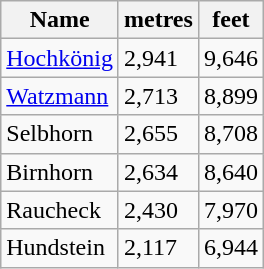<table class="wikitable sortable">
<tr>
<th>Name</th>
<th>metres</th>
<th>feet</th>
</tr>
<tr>
<td><a href='#'>Hochkönig</a></td>
<td>2,941</td>
<td>9,646</td>
</tr>
<tr>
<td><a href='#'>Watzmann</a></td>
<td>2,713</td>
<td>8,899</td>
</tr>
<tr>
<td>Selbhorn</td>
<td>2,655</td>
<td>8,708</td>
</tr>
<tr>
<td>Birnhorn</td>
<td>2,634</td>
<td>8,640</td>
</tr>
<tr>
<td>Raucheck</td>
<td>2,430</td>
<td>7,970</td>
</tr>
<tr>
<td>Hundstein</td>
<td>2,117</td>
<td>6,944</td>
</tr>
</table>
